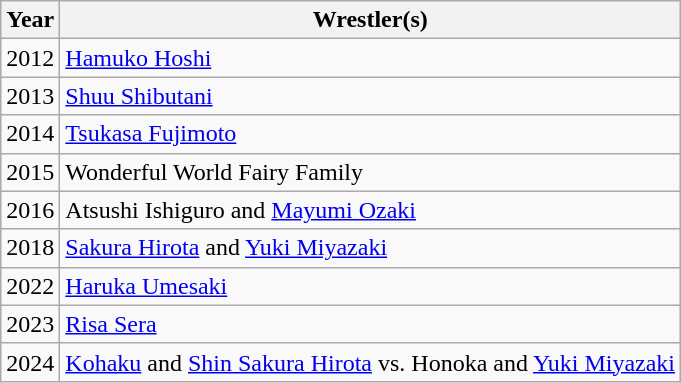<table class="wikitable">
<tr>
<th>Year</th>
<th>Wrestler(s)</th>
</tr>
<tr>
<td>2012</td>
<td><a href='#'>Hamuko Hoshi</a></td>
</tr>
<tr>
<td>2013</td>
<td><a href='#'>Shuu Shibutani</a></td>
</tr>
<tr>
<td>2014</td>
<td><a href='#'>Tsukasa Fujimoto</a></td>
</tr>
<tr>
<td>2015</td>
<td>Wonderful World Fairy Family<br></td>
</tr>
<tr>
<td>2016</td>
<td>Atsushi Ishiguro and <a href='#'>Mayumi Ozaki</a></td>
</tr>
<tr>
<td>2018</td>
<td><a href='#'>Sakura Hirota</a> and <a href='#'>Yuki Miyazaki</a></td>
</tr>
<tr>
<td>2022</td>
<td><a href='#'>Haruka Umesaki</a></td>
</tr>
<tr>
<td>2023</td>
<td><a href='#'>Risa Sera</a></td>
</tr>
<tr>
<td>2024</td>
<td><a href='#'>Kohaku</a> and <a href='#'>Shin Sakura Hirota</a> vs. Honoka and <a href='#'>Yuki Miyazaki</a><br></td>
</tr>
</table>
